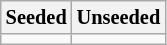<table class="wikitable" style="font-size:85%">
<tr>
<th>Seeded</th>
<th>Unseeded</th>
</tr>
<tr>
<td valign=top></td>
<td valign=top></td>
</tr>
</table>
